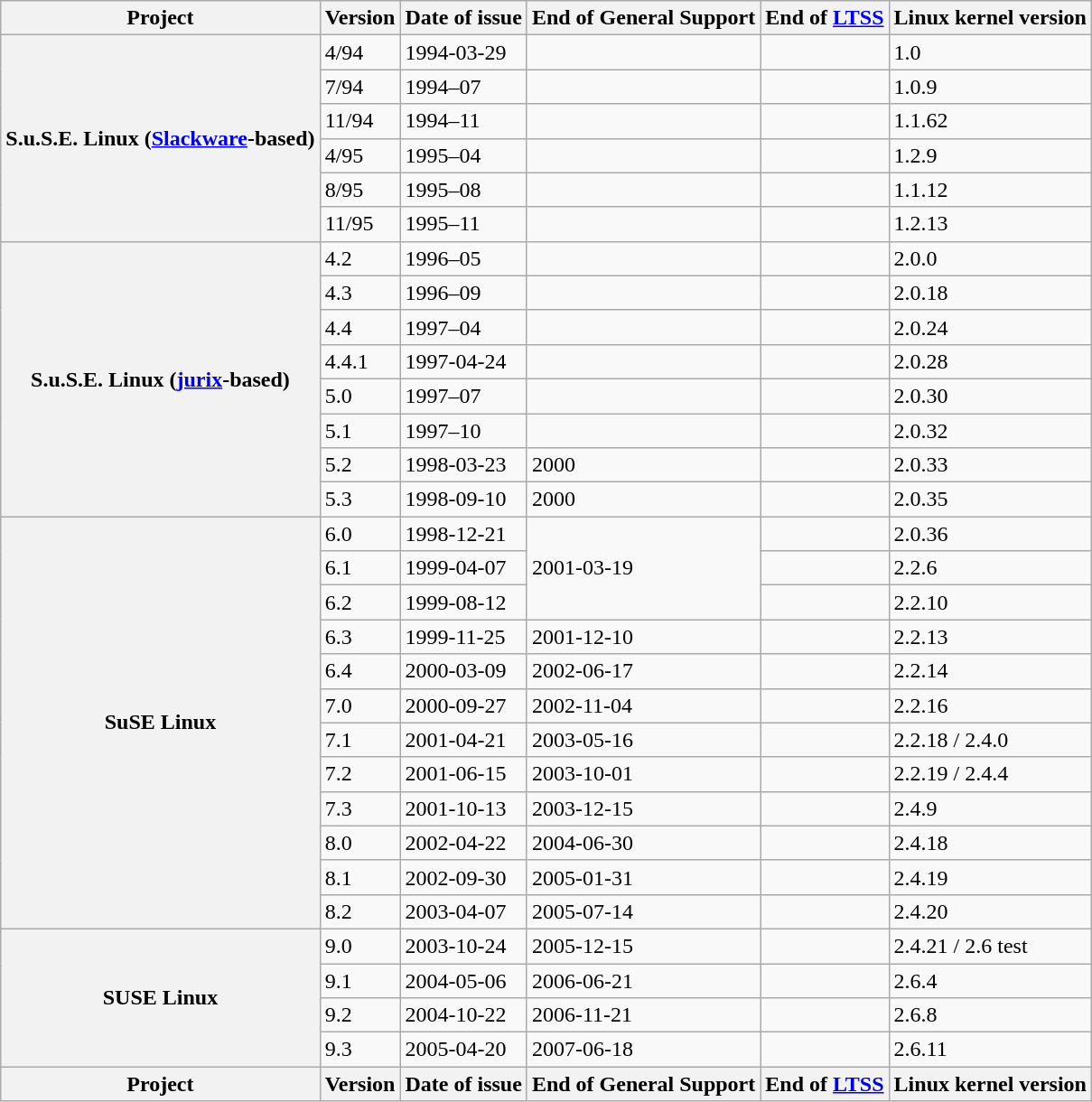<table class="wikitable">
<tr>
<th>Project</th>
<th>Version</th>
<th>Date of issue</th>
<th>End of General Support</th>
<th>End of <a href='#'>LTSS</a></th>
<th>Linux kernel version</th>
</tr>
<tr>
<th rowspan="6">S.u.S.E. Linux (<a href='#'>Slackware</a>-based)</th>
<td>4/94</td>
<td>1994-03-29</td>
<td></td>
<td></td>
<td>1.0</td>
</tr>
<tr>
<td>7/94</td>
<td>1994–07</td>
<td></td>
<td></td>
<td>1.0.9</td>
</tr>
<tr>
<td>11/94</td>
<td>1994–11</td>
<td></td>
<td></td>
<td>1.1.62</td>
</tr>
<tr>
<td>4/95</td>
<td>1995–04</td>
<td></td>
<td></td>
<td>1.2.9</td>
</tr>
<tr>
<td>8/95</td>
<td>1995–08</td>
<td></td>
<td></td>
<td>1.1.12</td>
</tr>
<tr>
<td>11/95</td>
<td>1995–11</td>
<td></td>
<td></td>
<td>1.2.13</td>
</tr>
<tr>
<th rowspan="8">S.u.S.E. Linux (<a href='#'>jurix</a>-based)</th>
<td>4.2</td>
<td>1996–05</td>
<td></td>
<td></td>
<td>2.0.0</td>
</tr>
<tr>
<td>4.3</td>
<td>1996–09</td>
<td></td>
<td></td>
<td>2.0.18</td>
</tr>
<tr>
<td>4.4</td>
<td>1997–04</td>
<td></td>
<td></td>
<td>2.0.24</td>
</tr>
<tr>
<td>4.4.1</td>
<td>1997-04-24</td>
<td></td>
<td></td>
<td>2.0.28</td>
</tr>
<tr>
<td>5.0</td>
<td>1997–07</td>
<td></td>
<td></td>
<td>2.0.30</td>
</tr>
<tr>
<td>5.1</td>
<td>1997–10</td>
<td></td>
<td></td>
<td>2.0.32</td>
</tr>
<tr>
<td>5.2</td>
<td>1998-03-23</td>
<td>2000</td>
<td></td>
<td>2.0.33</td>
</tr>
<tr>
<td>5.3</td>
<td>1998-09-10</td>
<td>2000</td>
<td></td>
<td>2.0.35</td>
</tr>
<tr>
<th rowspan="12">SuSE Linux</th>
<td>6.0</td>
<td>1998-12-21</td>
<td rowspan="3">2001-03-19</td>
<td></td>
<td>2.0.36</td>
</tr>
<tr>
<td>6.1</td>
<td>1999-04-07</td>
<td></td>
<td>2.2.6</td>
</tr>
<tr>
<td>6.2</td>
<td>1999-08-12</td>
<td></td>
<td>2.2.10</td>
</tr>
<tr>
<td>6.3</td>
<td>1999-11-25</td>
<td>2001-12-10</td>
<td></td>
<td>2.2.13</td>
</tr>
<tr>
<td>6.4</td>
<td>2000-03-09</td>
<td>2002-06-17</td>
<td></td>
<td>2.2.14</td>
</tr>
<tr>
<td>7.0</td>
<td>2000-09-27</td>
<td>2002-11-04</td>
<td></td>
<td>2.2.16</td>
</tr>
<tr>
<td>7.1</td>
<td>2001-04-21</td>
<td>2003-05-16</td>
<td></td>
<td>2.2.18 / 2.4.0</td>
</tr>
<tr>
<td>7.2</td>
<td>2001-06-15</td>
<td>2003-10-01</td>
<td></td>
<td>2.2.19 / 2.4.4</td>
</tr>
<tr>
<td>7.3</td>
<td>2001-10-13</td>
<td>2003-12-15</td>
<td></td>
<td>2.4.9</td>
</tr>
<tr>
<td>8.0</td>
<td>2002-04-22</td>
<td>2004-06-30</td>
<td></td>
<td>2.4.18</td>
</tr>
<tr>
<td>8.1</td>
<td>2002-09-30</td>
<td>2005-01-31</td>
<td></td>
<td>2.4.19</td>
</tr>
<tr>
<td>8.2</td>
<td>2003-04-07</td>
<td>2005-07-14</td>
<td></td>
<td>2.4.20</td>
</tr>
<tr>
<th rowspan="4">SUSE Linux</th>
<td>9.0</td>
<td>2003-10-24</td>
<td>2005-12-15</td>
<td></td>
<td>2.4.21 / 2.6 test</td>
</tr>
<tr>
<td>9.1</td>
<td>2004-05-06</td>
<td>2006-06-21</td>
<td></td>
<td>2.6.4</td>
</tr>
<tr>
<td>9.2</td>
<td>2004-10-22</td>
<td>2006-11-21</td>
<td></td>
<td>2.6.8</td>
</tr>
<tr>
<td>9.3</td>
<td>2005-04-20</td>
<td>2007-06-18</td>
<td></td>
<td>2.6.11</td>
</tr>
<tr>
<th>Project</th>
<th>Version</th>
<th>Date of issue</th>
<th>End of General Support</th>
<th>End of <a href='#'>LTSS</a></th>
<th>Linux kernel version</th>
</tr>
</table>
